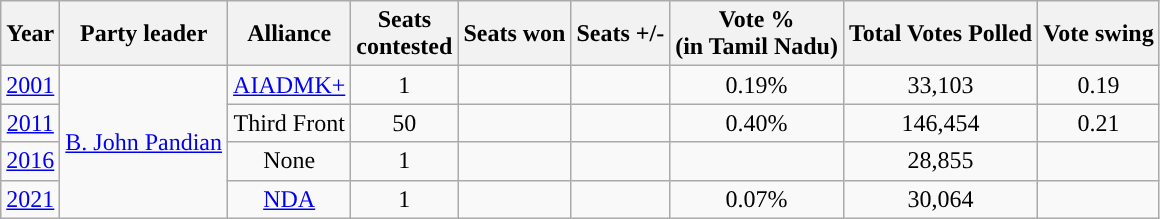<table class="wikitable sortable">
<tr>
<th Style="background-color:">Year</th>
<th Style="background-color:">Party leader</th>
<th Style="background-color:">Alliance</th>
<th Style="background-color:">Seats<br>contested</th>
<th Style="background-color:">Seats won</th>
<th Style="background-color:">Seats +/-</th>
<th Style="background-color:">Vote %<br>(in Tamil Nadu)</th>
<th Style="background-color:">Total Votes Polled</th>
<th Style="background-color:">Vote swing</th>
</tr>
<tr style="text-align:center;">
<td><a href='#'>2001</a></td>
<td rowspan=4><a href='#'>B. John Pandian</a></td>
<td><a href='#'>AIADMK+</a></td>
<td>1</td>
<td></td>
<td></td>
<td>0.19%</td>
<td>33,103</td>
<td>0.19</td>
</tr>
<tr style="text-align:center;">
<td><a href='#'>2011</a></td>
<td>Third Front</td>
<td>50</td>
<td></td>
<td></td>
<td>0.40%</td>
<td>146,454</td>
<td>0.21</td>
</tr>
<tr style="text-align:center;">
<td><a href='#'>2016</a></td>
<td>None</td>
<td>1</td>
<td></td>
<td></td>
<td></td>
<td>28,855</td>
<td></td>
</tr>
<tr style="text-align:center;">
<td><a href='#'>2021</a></td>
<td><a href='#'>NDA</a></td>
<td>1</td>
<td></td>
<td></td>
<td>0.07%</td>
<td>30,064</td>
<td></td>
</tr>
</table>
